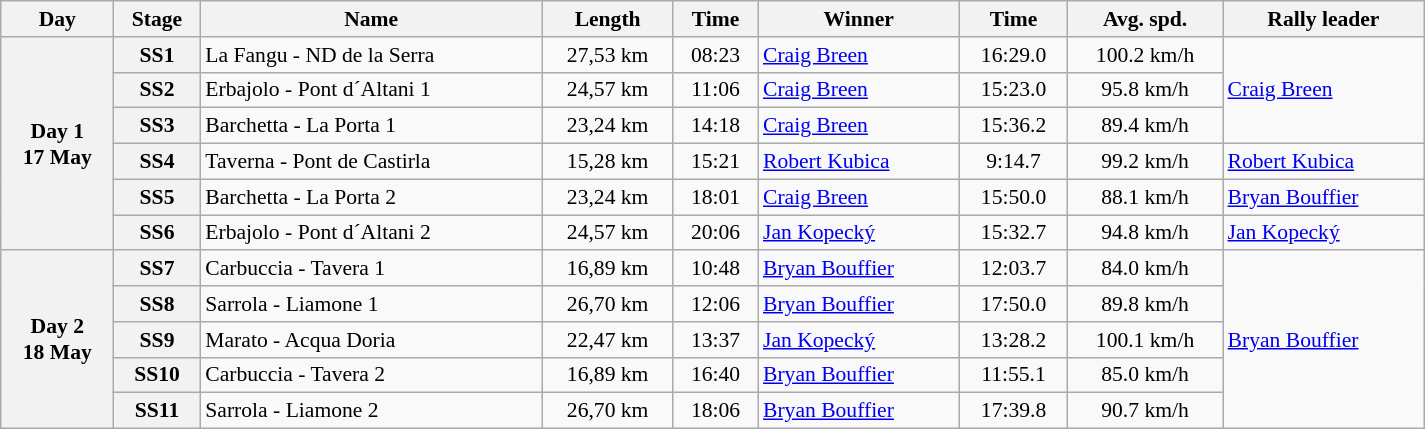<table class="wikitable"  style="width:100%; text-align:center; font-size:90%; max-width:950px;">
<tr>
<th>Day</th>
<th>Stage</th>
<th>Name</th>
<th>Length</th>
<th>Time</th>
<th>Winner</th>
<th>Time</th>
<th>Avg. spd.</th>
<th>Rally leader</th>
</tr>
<tr>
<th rowspan=6>Day 1<br>17 May</th>
<th>SS1</th>
<td align=left>La Fangu - ND de la Serra</td>
<td>27,53 km</td>
<td>08:23</td>
<td align=left> <a href='#'>Craig Breen</a></td>
<td>16:29.0</td>
<td>100.2 km/h</td>
<td style="text-align:left;" rowspan="3"> <a href='#'>Craig Breen</a></td>
</tr>
<tr>
<th>SS2</th>
<td align=left>Erbajolo - Pont d´Altani 1</td>
<td>24,57 km</td>
<td>11:06</td>
<td align=left> <a href='#'>Craig Breen</a></td>
<td>15:23.0</td>
<td>95.8 km/h</td>
</tr>
<tr>
<th>SS3</th>
<td align=left>Barchetta - La Porta 1</td>
<td>23,24 km</td>
<td>14:18</td>
<td align=left> <a href='#'>Craig Breen</a></td>
<td>15:36.2</td>
<td>89.4 km/h</td>
</tr>
<tr>
<th>SS4</th>
<td align=left>Taverna - Pont de Castirla</td>
<td>15,28 km</td>
<td>15:21</td>
<td align=left> <a href='#'>Robert Kubica</a></td>
<td>9:14.7</td>
<td>99.2 km/h</td>
<td style="text-align:left;"> <a href='#'>Robert Kubica</a></td>
</tr>
<tr>
<th>SS5</th>
<td align=left>Barchetta - La Porta 2</td>
<td>23,24 km</td>
<td>18:01</td>
<td align=left> <a href='#'>Craig Breen</a></td>
<td>15:50.0</td>
<td>88.1 km/h</td>
<td style="text-align:left;"> <a href='#'>Bryan Bouffier</a></td>
</tr>
<tr>
<th>SS6</th>
<td align=left>Erbajolo - Pont d´Altani 2</td>
<td>24,57 km</td>
<td>20:06</td>
<td align=left> <a href='#'>Jan Kopecký</a></td>
<td>15:32.7</td>
<td>94.8 km/h</td>
<td style="text-align:left;"> <a href='#'>Jan Kopecký</a></td>
</tr>
<tr>
<th rowspan=5>Day 2<br>18 May</th>
<th>SS7</th>
<td align=left>Carbuccia - Tavera 1</td>
<td>16,89 km</td>
<td>10:48</td>
<td align=left> <a href='#'>Bryan Bouffier</a></td>
<td>12:03.7</td>
<td>84.0 km/h</td>
<td style="text-align:left;" rowspan="5"> <a href='#'>Bryan Bouffier</a></td>
</tr>
<tr>
<th>SS8</th>
<td align=left>Sarrola - Liamone 1</td>
<td>26,70 km</td>
<td>12:06</td>
<td align=left> <a href='#'>Bryan Bouffier</a></td>
<td>17:50.0</td>
<td>89.8 km/h</td>
</tr>
<tr>
<th>SS9</th>
<td align=left>Marato - Acqua Doria</td>
<td>22,47 km</td>
<td>13:37</td>
<td align=left> <a href='#'>Jan Kopecký</a></td>
<td>13:28.2</td>
<td>100.1 km/h</td>
</tr>
<tr>
<th>SS10</th>
<td align=left>Carbuccia - Tavera 2</td>
<td>16,89 km</td>
<td>16:40</td>
<td align=left> <a href='#'>Bryan Bouffier</a></td>
<td>11:55.1</td>
<td>85.0 km/h</td>
</tr>
<tr>
<th>SS11</th>
<td align=left>Sarrola - Liamone 2</td>
<td>26,70 km</td>
<td>18:06</td>
<td align=left> <a href='#'>Bryan Bouffier</a></td>
<td>17:39.8</td>
<td>90.7 km/h</td>
</tr>
</table>
